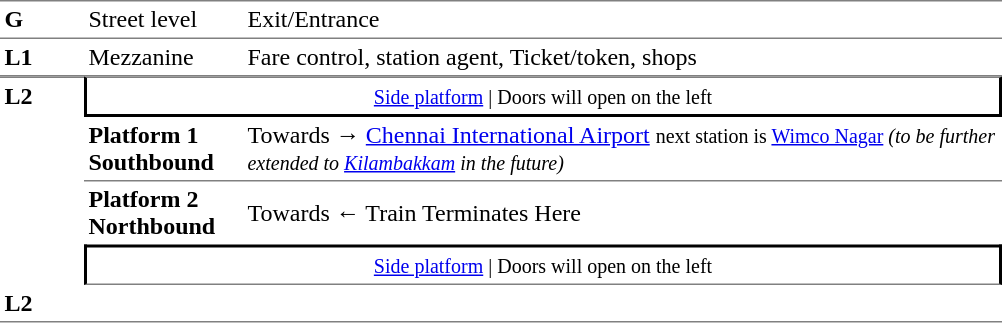<table table border=0 cellspacing=0 cellpadding=3>
<tr>
<td style="border-top:solid 1px gray;border-bottom:solid 1px gray;" width=50 valign=top><strong>G</strong></td>
<td style="border-top:solid 1px gray;border-bottom:solid 1px gray;" width=100 valign=top>Street level</td>
<td style="border-top:solid 1px gray;border-bottom:solid 1px gray;" width=390 valign=top>Exit/Entrance</td>
</tr>
<tr>
<td style="border-bottom:solid 1px gray;"><strong>L1</strong></td>
<td style="border-bottom:solid 1px gray;">Mezzanine</td>
<td style="border-bottom:solid 1px gray;">Fare control, station agent, Ticket/token, shops</td>
</tr>
<tr>
<td style="border-top:solid 1px gray;" width=50 rowspan=4 valign=top><strong>L2</strong></td>
<td style="border-top:solid 1px gray;border-right:solid 2px black;border-left:solid 2px black;border-bottom:solid 2px black;text-align:center;" colspan=2><small><a href='#'>Side platform</a> | Doors will open on the left </small></td>
</tr>
<tr>
<td style="border-bottom:solid 1px gray;" width=100><span><strong>Platform 1</strong><br><strong>Southbound</strong></span></td>
<td style="border-bottom:solid 1px gray;" width=500>Towards → <a href='#'>Chennai International Airport</a> <small>next station is <a href='#'>Wimco Nagar</a> <em>(to be further extended to <a href='#'>Kilambakkam</a> in the future)</em></small></td>
</tr>
<tr>
<td><span><strong>Platform 2</strong><br><strong>Northbound</strong></span></td>
<td><span></span>Towards ← Train Terminates Here</td>
</tr>
<tr>
<td style="border-top:solid 2px black;border-right:solid 2px black;border-left:solid 2px black;border-bottom:solid 1px gray;text-align:center;" colspan=2><small><a href='#'>Side platform</a> | Doors will open on the left </small></td>
</tr>
<tr>
<td style="border-bottom:solid 1px gray;" width=50 rowspan=2 valign=top><strong>L2</strong></td>
<td style="border-bottom:solid 1px gray;" width=100></td>
<td style="border-bottom:solid 1px gray;" width=500></td>
</tr>
</table>
